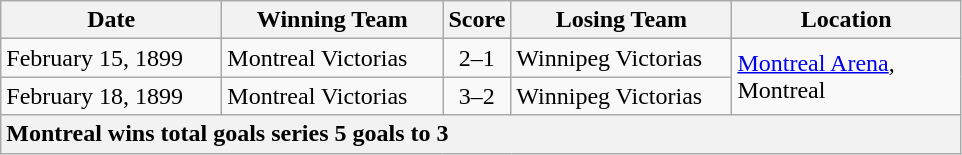<table class="wikitable">
<tr>
<th width="140">Date</th>
<th width="140">Winning Team</th>
<th width="5">Score</th>
<th width="140">Losing Team</th>
<th width="145">Location</th>
</tr>
<tr>
<td>February 15, 1899</td>
<td>Montreal Victorias</td>
<td align="center">2–1</td>
<td>Winnipeg Victorias</td>
<td rowspan="2"><a href='#'>Montreal Arena</a>, Montreal</td>
</tr>
<tr>
<td>February 18, 1899</td>
<td>Montreal Victorias</td>
<td align="center">3–2</td>
<td>Winnipeg Victorias</td>
</tr>
<tr>
<th colspan="5" style="text-align:left;">Montreal wins total goals series 5 goals to 3</th>
</tr>
</table>
